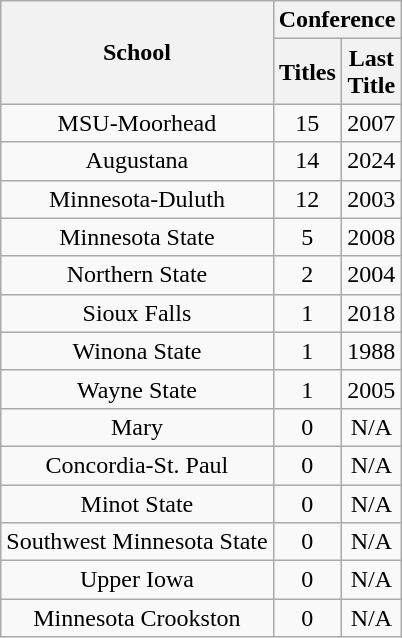<table class="wikitable sortable" style="text-align:center">
<tr>
<th rowspan=2>School</th>
<th colspan=2>Conference</th>
</tr>
<tr>
<th>Titles</th>
<th>Last<br>Title</th>
</tr>
<tr>
<td>MSU-Moorhead</td>
<td>15</td>
<td>2007</td>
</tr>
<tr>
<td>Augustana</td>
<td>14</td>
<td>2024</td>
</tr>
<tr>
<td>Minnesota-Duluth</td>
<td>12</td>
<td>2003</td>
</tr>
<tr>
<td>Minnesota State</td>
<td>5</td>
<td>2008</td>
</tr>
<tr>
<td>Northern State</td>
<td>2</td>
<td>2004</td>
</tr>
<tr>
<td>Sioux Falls</td>
<td>1</td>
<td>2018</td>
</tr>
<tr>
<td>Winona State</td>
<td>1</td>
<td>1988</td>
</tr>
<tr>
<td>Wayne State</td>
<td>1</td>
<td>2005</td>
</tr>
<tr>
<td>Mary</td>
<td>0</td>
<td>N/A</td>
</tr>
<tr>
<td>Concordia-St. Paul</td>
<td>0</td>
<td>N/A</td>
</tr>
<tr>
<td>Minot State</td>
<td>0</td>
<td>N/A</td>
</tr>
<tr>
<td>Southwest Minnesota State</td>
<td>0</td>
<td>N/A</td>
</tr>
<tr>
<td>Upper Iowa</td>
<td>0</td>
<td>N/A</td>
</tr>
<tr>
<td>Minnesota Crookston</td>
<td>0</td>
<td>N/A</td>
</tr>
</table>
